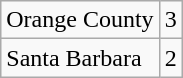<table class="wikitable">
<tr>
<td>Orange County</td>
<td>3</td>
</tr>
<tr>
<td>Santa Barbara</td>
<td>2</td>
</tr>
</table>
